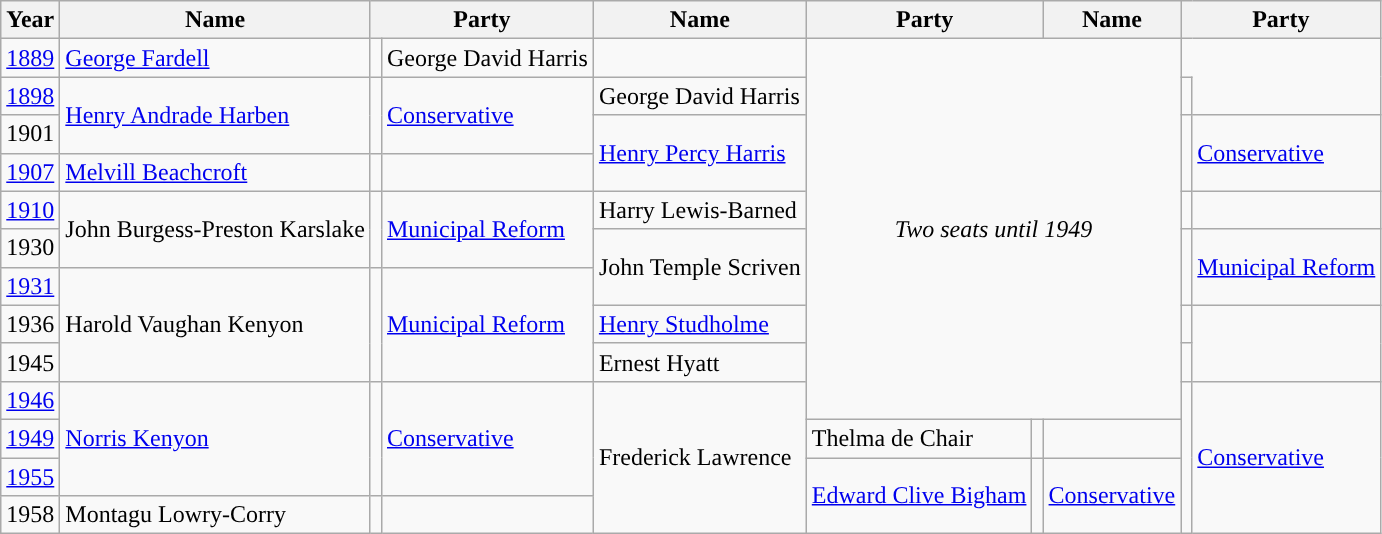<table class="wikitable">
<tr>
<th>Year</th>
<th>Name</th>
<th colspan=2>Party</th>
<th>Name</th>
<th colspan=2>Party</th>
<th>Name</th>
<th colspan=2>Party</th>
</tr>
<tr>
<td><a href='#'>1889</a></td>
<td><a href='#'>George Fardell</a></td>
<td></td>
<td>George David Harris</td>
<td></td>
<td rowspan=10 colspan=3 align="center"><em>Two seats until 1949</em></td>
</tr>
<tr>
<td><a href='#'>1898</a></td>
<td rowspan=2><a href='#'>Henry Andrade Harben</a></td>
<td rowspan=2 style="background-color: "></td>
<td rowspan=2><a href='#'>Conservative</a></td>
<td>George David Harris</td>
<td></td>
</tr>
<tr>
<td>1901</td>
<td rowspan=2><a href='#'>Henry Percy Harris</a></td>
<td rowspan=2 style="background-color: "></td>
<td rowspan=2><a href='#'>Conservative</a></td>
</tr>
<tr>
<td><a href='#'>1907</a></td>
<td><a href='#'>Melvill Beachcroft</a></td>
<td></td>
</tr>
<tr>
<td><a href='#'>1910</a></td>
<td rowspan=2>John Burgess-Preston Karslake</td>
<td rowspan=2 style="background-color: "></td>
<td rowspan=2><a href='#'>Municipal Reform</a></td>
<td>Harry Lewis-Barned</td>
<td></td>
</tr>
<tr>
<td>1930</td>
<td rowspan=2>John Temple Scriven</td>
<td rowspan=2 style="background-color: "></td>
<td rowspan=2><a href='#'>Municipal Reform</a></td>
</tr>
<tr>
<td><a href='#'>1931</a></td>
<td rowspan=3>Harold Vaughan Kenyon</td>
<td rowspan=3 style="background-color: "></td>
<td rowspan=3><a href='#'>Municipal Reform</a></td>
</tr>
<tr>
<td>1936</td>
<td><a href='#'>Henry Studholme</a></td>
<td></td>
</tr>
<tr>
<td>1945</td>
<td>Ernest Hyatt</td>
<td></td>
</tr>
<tr>
<td><a href='#'>1946</a></td>
<td rowspan=3><a href='#'>Norris Kenyon</a></td>
<td rowspan=3 style="background-color: "></td>
<td rowspan=3><a href='#'>Conservative</a></td>
<td rowspan=4>Frederick Lawrence</td>
<td rowspan=4 style="background-color: "></td>
<td rowspan=4><a href='#'>Conservative</a></td>
</tr>
<tr>
<td><a href='#'>1949</a></td>
<td>Thelma de Chair</td>
<td></td>
</tr>
<tr>
<td><a href='#'>1955</a></td>
<td rowspan=2><a href='#'>Edward Clive Bigham</a></td>
<td rowspan=2 style="background-color: "></td>
<td rowspan=2><a href='#'>Conservative</a></td>
</tr>
<tr>
<td>1958</td>
<td>Montagu Lowry-Corry</td>
<td></td>
</tr>
</table>
